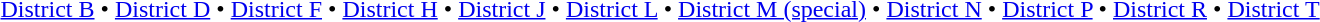<table id=toc class=toc summary=Contents>
<tr>
<td align=center><br><a href='#'>District B</a> • <a href='#'>District D</a> • <a href='#'>District F</a> • <a href='#'>District H</a> • <a href='#'>District J</a> • <a href='#'>District L</a> • <a href='#'>District M (special)</a> • <a href='#'>District N</a> • <a href='#'>District P</a> • <a href='#'>District R</a> • <a href='#'>District T</a></td>
</tr>
</table>
